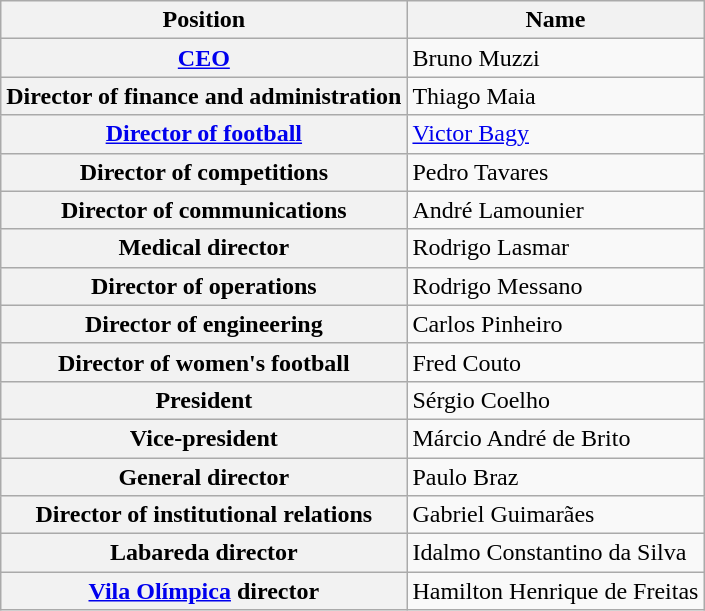<table class="wikitable plainrowheaders">
<tr>
<th>Position</th>
<th>Name</th>
</tr>
<tr>
<th scope=row><a href='#'>CEO</a></th>
<td> Bruno Muzzi</td>
</tr>
<tr>
<th scope=row>Director of finance and administration</th>
<td> Thiago Maia</td>
</tr>
<tr>
<th scope=row><a href='#'>Director of football</a></th>
<td> <a href='#'>Victor Bagy</a></td>
</tr>
<tr>
<th scope=row>Director of competitions</th>
<td> Pedro Tavares</td>
</tr>
<tr>
<th scope=row>Director of communications</th>
<td> André Lamounier</td>
</tr>
<tr>
<th scope=row>Medical director</th>
<td> Rodrigo Lasmar</td>
</tr>
<tr>
<th scope=row>Director of operations</th>
<td> Rodrigo Messano</td>
</tr>
<tr>
<th scope=row>Director of engineering</th>
<td> Carlos Pinheiro</td>
</tr>
<tr>
<th scope=row>Director of women's football</th>
<td> Fred Couto</td>
</tr>
<tr>
<th scope=row>President</th>
<td> Sérgio Coelho</td>
</tr>
<tr>
<th scope=row>Vice-president</th>
<td> Márcio André de Brito</td>
</tr>
<tr>
<th scope=row>General director</th>
<td> Paulo Braz</td>
</tr>
<tr>
<th scope=row>Director of institutional relations</th>
<td> Gabriel Guimarães</td>
</tr>
<tr>
<th scope=row>Labareda director</th>
<td> Idalmo Constantino da Silva</td>
</tr>
<tr>
<th scope=row><a href='#'>Vila Olímpica</a> director</th>
<td> Hamilton Henrique de Freitas</td>
</tr>
</table>
